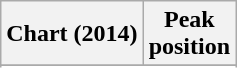<table class="wikitable sortable plainrowheaders">
<tr>
<th>Chart (2014)</th>
<th>Peak<br>position</th>
</tr>
<tr>
</tr>
<tr>
</tr>
<tr>
</tr>
<tr>
</tr>
<tr>
</tr>
</table>
